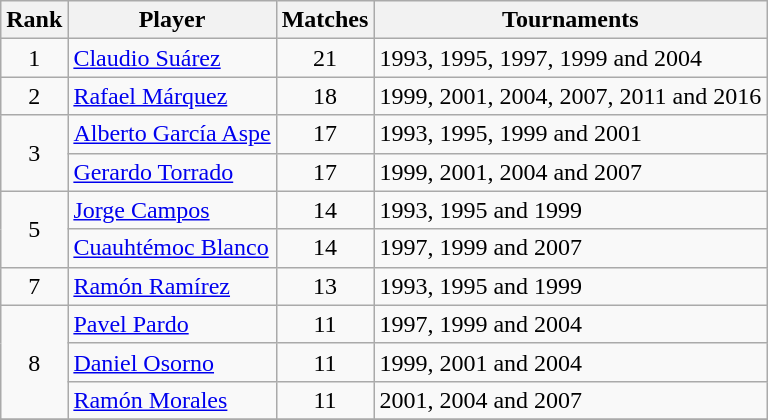<table class="wikitable" style="text-align: left;">
<tr>
<th>Rank</th>
<th>Player</th>
<th>Matches</th>
<th>Tournaments</th>
</tr>
<tr>
<td align=center>1</td>
<td><a href='#'>Claudio Suárez</a></td>
<td align=center>21</td>
<td>1993, 1995, 1997, 1999 and 2004</td>
</tr>
<tr>
<td align=center>2</td>
<td><a href='#'>Rafael Márquez</a></td>
<td align=center>18</td>
<td>1999, 2001, 2004, 2007, 2011 and 2016</td>
</tr>
<tr>
<td rowspan=2 align=center>3</td>
<td><a href='#'>Alberto García Aspe</a></td>
<td align=center>17</td>
<td>1993, 1995, 1999 and 2001</td>
</tr>
<tr>
<td><a href='#'>Gerardo Torrado</a></td>
<td align=center>17</td>
<td>1999, 2001, 2004 and 2007</td>
</tr>
<tr>
<td rowspan=2 align=center>5</td>
<td><a href='#'>Jorge Campos</a></td>
<td align=center>14</td>
<td>1993, 1995 and 1999</td>
</tr>
<tr>
<td><a href='#'>Cuauhtémoc Blanco</a></td>
<td align=center>14</td>
<td>1997, 1999 and 2007</td>
</tr>
<tr>
<td align=center>7</td>
<td><a href='#'>Ramón Ramírez</a></td>
<td align=center>13</td>
<td>1993, 1995 and 1999</td>
</tr>
<tr>
<td rowspan=3 align=center>8</td>
<td><a href='#'>Pavel Pardo</a></td>
<td align=center>11</td>
<td>1997, 1999 and 2004</td>
</tr>
<tr>
<td><a href='#'>Daniel Osorno</a></td>
<td align=center>11</td>
<td>1999, 2001 and 2004</td>
</tr>
<tr>
<td><a href='#'>Ramón Morales</a></td>
<td align=center>11</td>
<td>2001, 2004 and 2007</td>
</tr>
<tr>
</tr>
</table>
